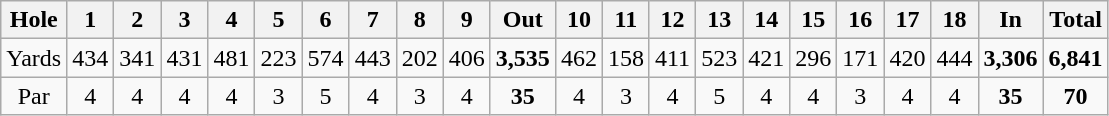<table class="wikitable" style="text-align:center">
<tr>
<th>Hole</th>
<th>1</th>
<th>2</th>
<th>3</th>
<th>4</th>
<th>5</th>
<th>6</th>
<th>7</th>
<th>8</th>
<th>9</th>
<th>Out</th>
<th>10</th>
<th>11</th>
<th>12</th>
<th>13</th>
<th>14</th>
<th>15</th>
<th>16</th>
<th>17</th>
<th>18</th>
<th>In</th>
<th>Total</th>
</tr>
<tr>
<td>Yards</td>
<td>434</td>
<td>341</td>
<td>431</td>
<td>481</td>
<td>223</td>
<td>574</td>
<td>443</td>
<td>202</td>
<td>406</td>
<td><strong>3,535</strong></td>
<td>462</td>
<td>158</td>
<td>411</td>
<td>523</td>
<td>421</td>
<td>296</td>
<td>171</td>
<td>420</td>
<td>444</td>
<td><strong>3,306</strong></td>
<td><strong>6,841</strong></td>
</tr>
<tr>
<td>Par</td>
<td>4</td>
<td>4</td>
<td>4</td>
<td>4</td>
<td>3</td>
<td>5</td>
<td>4</td>
<td>3</td>
<td>4</td>
<td><strong>35</strong></td>
<td>4</td>
<td>3</td>
<td>4</td>
<td>5</td>
<td>4</td>
<td>4</td>
<td>3</td>
<td>4</td>
<td>4</td>
<td><strong>35</strong></td>
<td><strong>70</strong></td>
</tr>
</table>
